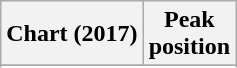<table class="wikitable sortable plainrowheaders" style="text-align:center">
<tr>
<th scope="col">Chart (2017)</th>
<th>Peak<br>position</th>
</tr>
<tr>
</tr>
<tr>
</tr>
</table>
